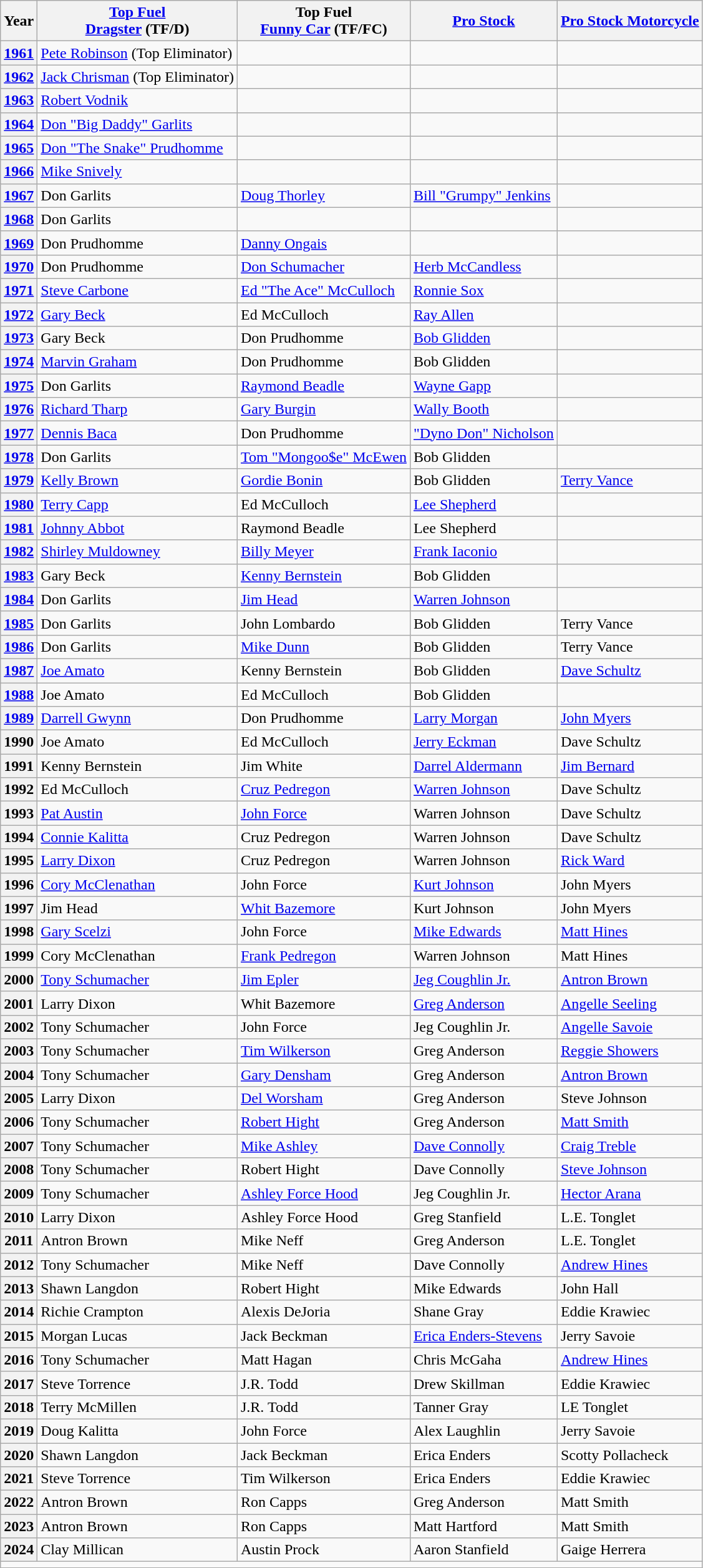<table class="wikitable">
<tr>
<th>Year</th>
<th><a href='#'>Top Fuel</a><br><a href='#'>Dragster</a> (TF/D)</th>
<th>Top Fuel<br><a href='#'>Funny Car</a> (TF/FC)</th>
<th><a href='#'>Pro Stock</a></th>
<th><a href='#'>Pro Stock Motorcycle</a></th>
</tr>
<tr>
<th><a href='#'>1961</a></th>
<td><a href='#'>Pete Robinson</a> (Top Eliminator)</td>
<td></td>
<td></td>
<td></td>
</tr>
<tr>
<th><a href='#'>1962</a></th>
<td><a href='#'>Jack Chrisman</a> (Top Eliminator)</td>
<td></td>
<td></td>
<td></td>
</tr>
<tr>
<th><a href='#'>1963</a></th>
<td><a href='#'>Robert Vodnik</a></td>
<td></td>
<td></td>
<td></td>
</tr>
<tr>
<th><a href='#'>1964</a></th>
<td><a href='#'>Don "Big Daddy" Garlits</a></td>
<td></td>
<td></td>
<td></td>
</tr>
<tr>
<th><a href='#'>1965</a></th>
<td><a href='#'>Don "The Snake" Prudhomme</a></td>
<td></td>
<td></td>
<td></td>
</tr>
<tr>
<th><a href='#'>1966</a></th>
<td><a href='#'>Mike Snively</a></td>
<td></td>
<td></td>
<td></td>
</tr>
<tr>
<th><a href='#'>1967</a></th>
<td>Don Garlits</td>
<td><a href='#'>Doug Thorley</a></td>
<td><a href='#'>Bill "Grumpy" Jenkins</a></td>
<td></td>
</tr>
<tr>
<th><a href='#'>1968</a></th>
<td>Don Garlits</td>
<td></td>
<td></td>
<td></td>
</tr>
<tr>
<th><a href='#'>1969</a></th>
<td>Don Prudhomme</td>
<td><a href='#'>Danny Ongais</a></td>
<td></td>
<td></td>
</tr>
<tr>
<th><a href='#'>1970</a></th>
<td>Don Prudhomme</td>
<td><a href='#'>Don Schumacher</a></td>
<td><a href='#'>Herb McCandless</a></td>
<td></td>
</tr>
<tr>
<th><a href='#'>1971</a></th>
<td><a href='#'>Steve Carbone</a></td>
<td><a href='#'>Ed "The Ace" McCulloch</a></td>
<td><a href='#'>Ronnie Sox</a></td>
<td></td>
</tr>
<tr>
<th><a href='#'>1972</a></th>
<td><a href='#'>Gary Beck</a></td>
<td>Ed McCulloch</td>
<td><a href='#'>Ray Allen</a></td>
<td></td>
</tr>
<tr>
<th><a href='#'>1973</a></th>
<td>Gary Beck</td>
<td>Don Prudhomme</td>
<td><a href='#'>Bob Glidden</a></td>
<td></td>
</tr>
<tr>
<th><a href='#'>1974</a></th>
<td><a href='#'>Marvin Graham</a></td>
<td>Don Prudhomme</td>
<td>Bob Glidden</td>
<td></td>
</tr>
<tr>
<th><a href='#'>1975</a></th>
<td>Don Garlits</td>
<td><a href='#'>Raymond Beadle</a></td>
<td><a href='#'>Wayne Gapp</a></td>
<td></td>
</tr>
<tr>
<th><a href='#'>1976</a></th>
<td><a href='#'>Richard Tharp</a></td>
<td><a href='#'>Gary Burgin</a></td>
<td><a href='#'>Wally Booth</a></td>
<td></td>
</tr>
<tr>
<th><a href='#'>1977</a></th>
<td><a href='#'>Dennis Baca</a></td>
<td>Don Prudhomme</td>
<td><a href='#'>"Dyno Don" Nicholson</a></td>
<td></td>
</tr>
<tr>
<th><a href='#'>1978</a></th>
<td>Don Garlits</td>
<td><a href='#'>Tom "Mongoo$e" McEwen</a></td>
<td>Bob Glidden</td>
<td></td>
</tr>
<tr>
<th><a href='#'>1979</a></th>
<td><a href='#'>Kelly Brown</a></td>
<td><a href='#'>Gordie Bonin</a></td>
<td>Bob Glidden</td>
<td><a href='#'>Terry Vance</a></td>
</tr>
<tr>
<th><a href='#'>1980</a></th>
<td><a href='#'>Terry Capp</a></td>
<td>Ed McCulloch</td>
<td><a href='#'>Lee Shepherd</a></td>
<td></td>
</tr>
<tr>
<th><a href='#'>1981</a></th>
<td><a href='#'>Johnny Abbot</a></td>
<td>Raymond Beadle</td>
<td>Lee Shepherd</td>
<td></td>
</tr>
<tr>
<th><a href='#'>1982</a></th>
<td><a href='#'>Shirley Muldowney</a></td>
<td><a href='#'>Billy Meyer</a></td>
<td><a href='#'>Frank Iaconio</a></td>
<td></td>
</tr>
<tr>
<th><a href='#'>1983</a></th>
<td>Gary Beck</td>
<td><a href='#'>Kenny Bernstein</a></td>
<td>Bob Glidden</td>
<td></td>
</tr>
<tr>
<th><a href='#'>1984</a></th>
<td>Don Garlits</td>
<td><a href='#'>Jim Head</a></td>
<td><a href='#'>Warren Johnson</a></td>
<td></td>
</tr>
<tr>
<th><a href='#'>1985</a></th>
<td>Don Garlits</td>
<td>John Lombardo</td>
<td>Bob Glidden</td>
<td>Terry Vance</td>
</tr>
<tr>
<th><a href='#'>1986</a></th>
<td>Don Garlits</td>
<td><a href='#'>Mike Dunn</a></td>
<td>Bob Glidden</td>
<td>Terry Vance</td>
</tr>
<tr>
<th><a href='#'>1987</a></th>
<td><a href='#'>Joe Amato</a></td>
<td>Kenny Bernstein</td>
<td>Bob Glidden</td>
<td><a href='#'>Dave Schultz</a></td>
</tr>
<tr>
<th><a href='#'>1988</a></th>
<td>Joe Amato</td>
<td>Ed McCulloch</td>
<td>Bob Glidden</td>
<td Dave Schultz></td>
</tr>
<tr>
<th><a href='#'>1989</a></th>
<td><a href='#'>Darrell Gwynn</a></td>
<td>Don Prudhomme</td>
<td><a href='#'>Larry Morgan</a></td>
<td><a href='#'>John Myers</a></td>
</tr>
<tr>
<th>1990</th>
<td>Joe Amato</td>
<td>Ed McCulloch</td>
<td><a href='#'>Jerry Eckman</a></td>
<td>Dave Schultz</td>
</tr>
<tr>
<th>1991</th>
<td>Kenny Bernstein</td>
<td>Jim White</td>
<td><a href='#'>Darrel Aldermann</a></td>
<td><a href='#'>Jim Bernard</a></td>
</tr>
<tr>
<th>1992</th>
<td>Ed McCulloch</td>
<td><a href='#'>Cruz Pedregon</a></td>
<td><a href='#'>Warren Johnson</a></td>
<td>Dave Schultz</td>
</tr>
<tr>
<th>1993</th>
<td><a href='#'>Pat Austin</a></td>
<td><a href='#'>John Force</a></td>
<td>Warren Johnson</td>
<td>Dave Schultz</td>
</tr>
<tr>
<th>1994</th>
<td><a href='#'>Connie Kalitta</a></td>
<td>Cruz Pedregon</td>
<td>Warren Johnson</td>
<td>Dave Schultz</td>
</tr>
<tr>
<th>1995</th>
<td><a href='#'>Larry Dixon</a></td>
<td>Cruz Pedregon</td>
<td>Warren Johnson</td>
<td><a href='#'>Rick Ward</a></td>
</tr>
<tr>
<th>1996</th>
<td><a href='#'>Cory McClenathan</a></td>
<td>John Force</td>
<td><a href='#'>Kurt Johnson</a></td>
<td>John Myers</td>
</tr>
<tr>
<th>1997</th>
<td>Jim Head</td>
<td><a href='#'>Whit Bazemore</a></td>
<td>Kurt Johnson</td>
<td>John Myers</td>
</tr>
<tr>
<th>1998</th>
<td><a href='#'>Gary Scelzi</a></td>
<td>John Force</td>
<td><a href='#'>Mike Edwards</a></td>
<td><a href='#'>Matt Hines</a></td>
</tr>
<tr>
<th>1999</th>
<td>Cory McClenathan</td>
<td><a href='#'>Frank Pedregon</a></td>
<td>Warren Johnson</td>
<td>Matt Hines</td>
</tr>
<tr>
<th>2000</th>
<td><a href='#'>Tony Schumacher</a></td>
<td><a href='#'>Jim Epler</a></td>
<td><a href='#'>Jeg Coughlin Jr.</a></td>
<td><a href='#'>Antron Brown</a></td>
</tr>
<tr>
<th>2001</th>
<td>Larry Dixon</td>
<td>Whit Bazemore</td>
<td><a href='#'>Greg Anderson</a></td>
<td><a href='#'>Angelle Seeling</a></td>
</tr>
<tr>
<th>2002</th>
<td>Tony Schumacher</td>
<td>John Force</td>
<td>Jeg Coughlin Jr.</td>
<td><a href='#'>Angelle Savoie</a></td>
</tr>
<tr>
<th>2003</th>
<td>Tony Schumacher</td>
<td><a href='#'>Tim Wilkerson</a></td>
<td>Greg Anderson</td>
<td><a href='#'>Reggie Showers</a></td>
</tr>
<tr>
<th>2004</th>
<td>Tony Schumacher</td>
<td><a href='#'>Gary Densham</a></td>
<td>Greg Anderson</td>
<td><a href='#'>Antron Brown</a></td>
</tr>
<tr>
<th>2005</th>
<td>Larry Dixon</td>
<td><a href='#'>Del Worsham</a></td>
<td>Greg Anderson</td>
<td>Steve Johnson</td>
</tr>
<tr>
<th>2006</th>
<td>Tony Schumacher</td>
<td><a href='#'>Robert Hight</a></td>
<td>Greg Anderson</td>
<td><a href='#'>Matt Smith</a></td>
</tr>
<tr>
<th>2007</th>
<td>Tony Schumacher</td>
<td><a href='#'>Mike Ashley</a></td>
<td><a href='#'>Dave Connolly</a></td>
<td><a href='#'>Craig Treble</a></td>
</tr>
<tr>
<th>2008</th>
<td>Tony Schumacher</td>
<td>Robert Hight</td>
<td>Dave Connolly</td>
<td><a href='#'>Steve Johnson</a></td>
</tr>
<tr>
<th>2009</th>
<td>Tony Schumacher</td>
<td><a href='#'>Ashley Force Hood</a></td>
<td>Jeg Coughlin Jr.</td>
<td><a href='#'>Hector Arana</a></td>
</tr>
<tr>
<th>2010</th>
<td>Larry Dixon</td>
<td>Ashley Force Hood</td>
<td>Greg Stanfield</td>
<td>L.E. Tonglet</td>
</tr>
<tr>
<th>2011</th>
<td>Antron Brown</td>
<td>Mike Neff</td>
<td>Greg Anderson</td>
<td>L.E. Tonglet</td>
</tr>
<tr>
<th>2012</th>
<td>Tony Schumacher</td>
<td>Mike Neff</td>
<td>Dave Connolly</td>
<td><a href='#'>Andrew Hines</a></td>
</tr>
<tr>
<th>2013</th>
<td>Shawn Langdon</td>
<td>Robert Hight</td>
<td>Mike Edwards</td>
<td>John Hall</td>
</tr>
<tr>
<th>2014</th>
<td>Richie Crampton</td>
<td>Alexis DeJoria</td>
<td>Shane Gray</td>
<td>Eddie Krawiec</td>
</tr>
<tr>
<th>2015</th>
<td>Morgan Lucas</td>
<td>Jack Beckman</td>
<td><a href='#'>Erica Enders-Stevens</a></td>
<td>Jerry Savoie</td>
</tr>
<tr>
<th>2016</th>
<td>Tony Schumacher</td>
<td>Matt Hagan</td>
<td>Chris McGaha</td>
<td><a href='#'>Andrew Hines</a></td>
</tr>
<tr>
<th>2017</th>
<td>Steve Torrence</td>
<td>J.R. Todd</td>
<td>Drew Skillman</td>
<td>Eddie Krawiec</td>
</tr>
<tr>
<th>2018</th>
<td>Terry McMillen</td>
<td>J.R. Todd</td>
<td>Tanner Gray</td>
<td>LE Tonglet</td>
</tr>
<tr>
<th>2019</th>
<td>Doug Kalitta</td>
<td>John Force</td>
<td>Alex Laughlin</td>
<td>Jerry Savoie</td>
</tr>
<tr>
<th>2020</th>
<td>Shawn Langdon</td>
<td>Jack Beckman</td>
<td>Erica Enders</td>
<td>Scotty Pollacheck</td>
</tr>
<tr>
<th>2021</th>
<td>Steve Torrence</td>
<td>Tim Wilkerson</td>
<td>Erica Enders</td>
<td>Eddie Krawiec</td>
</tr>
<tr>
<th>2022</th>
<td>Antron Brown</td>
<td>Ron Capps</td>
<td>Greg Anderson</td>
<td>Matt Smith</td>
</tr>
<tr>
<th>2023</th>
<td>Antron Brown</td>
<td>Ron Capps</td>
<td>Matt Hartford</td>
<td>Matt Smith</td>
</tr>
<tr>
<th>2024</th>
<td>Clay Millican</td>
<td>Austin Prock</td>
<td>Aaron Stanfield</td>
<td>Gaige Herrera</td>
</tr>
<tr>
<td align="center" colspan="5" style="font-size: 10pt"></td>
</tr>
</table>
